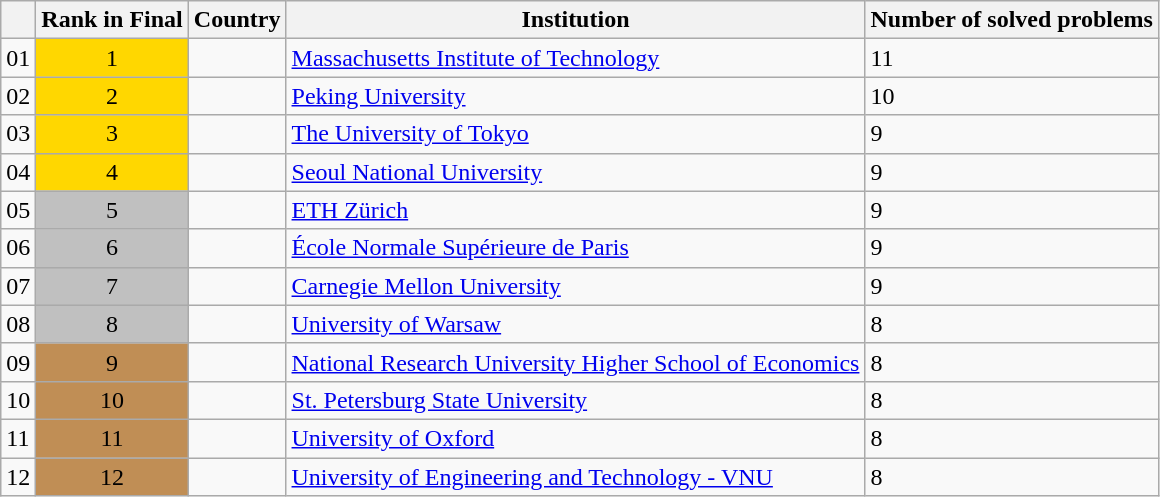<table class="wikitable sortable">
<tr>
<th></th>
<th>Rank in Final</th>
<th>Country</th>
<th>Institution</th>
<th>Number of solved problems</th>
</tr>
<tr>
<td>01</td>
<td style="text-align:center; background:gold;">1</td>
<td></td>
<td><a href='#'>Massachusetts Institute of Technology</a></td>
<td>11</td>
</tr>
<tr>
<td>02</td>
<td style="text-align:center; background:gold;">2</td>
<td></td>
<td><a href='#'>Peking University</a></td>
<td>10</td>
</tr>
<tr>
<td>03</td>
<td style="text-align:center; background:gold;">3</td>
<td></td>
<td><a href='#'>The University of Tokyo</a></td>
<td>9</td>
</tr>
<tr>
<td>04</td>
<td style="text-align:center; background:gold;">4</td>
<td></td>
<td><a href='#'>Seoul National University</a></td>
<td>9</td>
</tr>
<tr>
<td>05</td>
<td style="text-align:center; background:silver;">5</td>
<td></td>
<td><a href='#'>ETH Zürich</a></td>
<td>9</td>
</tr>
<tr>
<td>06</td>
<td style="text-align:center; background:silver;">6</td>
<td></td>
<td><a href='#'>École Normale Supérieure de Paris</a></td>
<td>9</td>
</tr>
<tr>
<td>07</td>
<td style="text-align:center; background:silver;">7</td>
<td></td>
<td><a href='#'>Carnegie Mellon University</a></td>
<td>9</td>
</tr>
<tr>
<td>08</td>
<td style="text-align:center; background:silver;">8</td>
<td></td>
<td><a href='#'>University of Warsaw</a></td>
<td>8</td>
</tr>
<tr>
<td>09</td>
<td style="text-align:center; background:#c08e55;">9</td>
<td></td>
<td><a href='#'>National Research University Higher School of Economics</a></td>
<td>8</td>
</tr>
<tr>
<td>10</td>
<td style="text-align:center; background:#c08e55;">10</td>
<td></td>
<td><a href='#'>St. Petersburg State University</a></td>
<td>8</td>
</tr>
<tr>
<td>11</td>
<td style="text-align:center; background:#c08e55;">11</td>
<td></td>
<td><a href='#'>University of Oxford</a></td>
<td>8</td>
</tr>
<tr>
<td>12</td>
<td style="text-align:center; background:#c08e55;">12</td>
<td></td>
<td><a href='#'>University of Engineering and Technology - VNU</a></td>
<td>8</td>
</tr>
</table>
